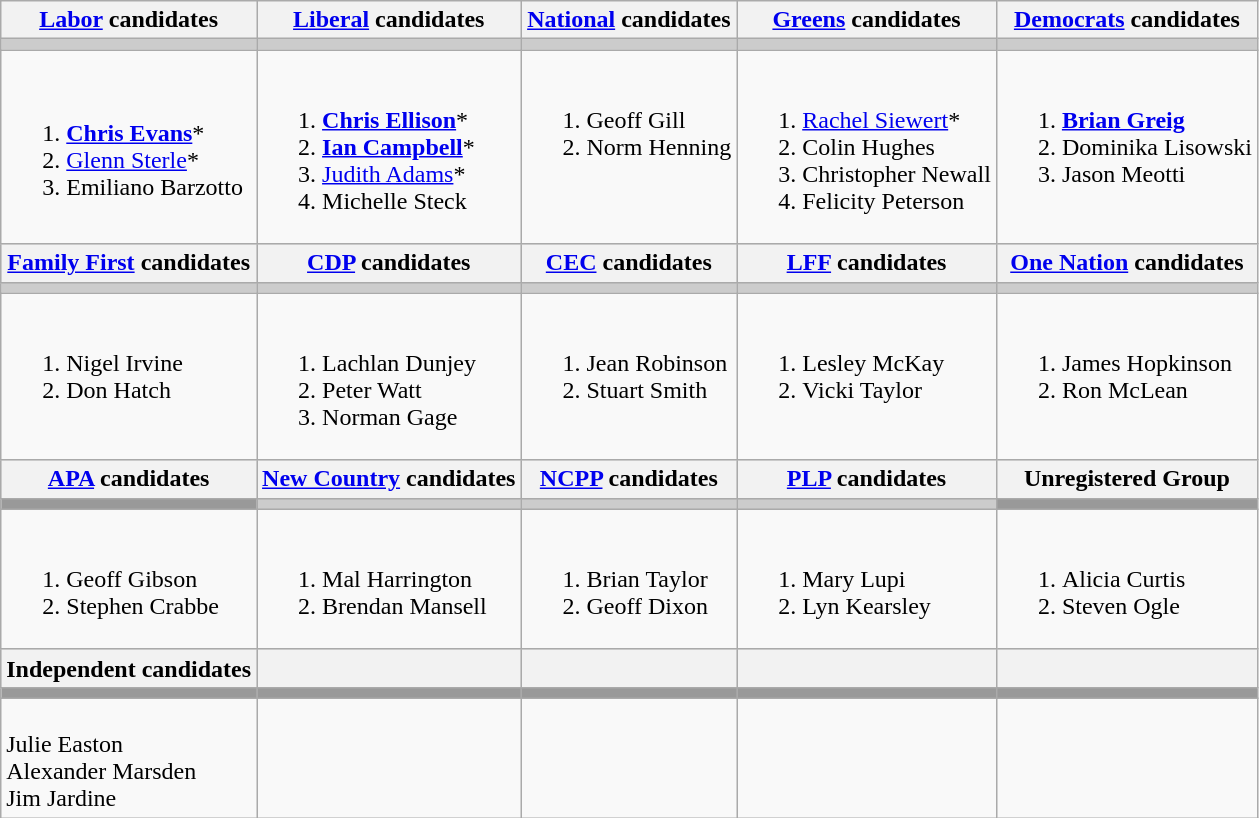<table class="wikitable">
<tr>
<th><a href='#'>Labor</a> candidates</th>
<th><a href='#'>Liberal</a> candidates</th>
<th><a href='#'>National</a> candidates</th>
<th><a href='#'>Greens</a> candidates</th>
<th><a href='#'>Democrats</a> candidates</th>
</tr>
<tr style="background:#ccc;">
<td></td>
<td></td>
<td></td>
<td></td>
<td></td>
</tr>
<tr>
<td><br><ol><li><strong><a href='#'>Chris Evans</a></strong>*</li><li><a href='#'>Glenn Sterle</a>*</li><li>Emiliano Barzotto</li></ol></td>
<td><br><ol><li><strong><a href='#'>Chris Ellison</a></strong>*</li><li><strong><a href='#'>Ian Campbell</a></strong>*</li><li><a href='#'>Judith Adams</a>*</li><li>Michelle Steck</li></ol></td>
<td valign=top><br><ol><li>Geoff Gill</li><li>Norm Henning</li></ol></td>
<td><br><ol><li><a href='#'>Rachel Siewert</a>*</li><li>Colin Hughes</li><li>Christopher Newall</li><li>Felicity Peterson</li></ol></td>
<td valign=top><br><ol><li><strong><a href='#'>Brian Greig</a></strong></li><li>Dominika Lisowski</li><li>Jason Meotti</li></ol></td>
</tr>
<tr style="background:#ccc;">
<th><a href='#'>Family First</a> candidates</th>
<th><a href='#'>CDP</a> candidates</th>
<th><a href='#'>CEC</a> candidates</th>
<th><a href='#'>LFF</a> candidates</th>
<th><a href='#'>One Nation</a> candidates</th>
</tr>
<tr style="background:#ccc;">
<td></td>
<td></td>
<td></td>
<td></td>
<td></td>
</tr>
<tr>
<td valign=top><br><ol><li>Nigel Irvine</li><li>Don Hatch</li></ol></td>
<td valign=top><br><ol><li>Lachlan Dunjey</li><li>Peter Watt</li><li>Norman Gage</li></ol></td>
<td valign=top><br><ol><li>Jean Robinson</li><li>Stuart Smith</li></ol></td>
<td valign=top><br><ol><li>Lesley McKay</li><li>Vicki Taylor</li></ol></td>
<td valign=top><br><ol><li>James Hopkinson</li><li>Ron McLean</li></ol></td>
</tr>
<tr style="background:#ccc;">
<th><a href='#'>APA</a> candidates</th>
<th><a href='#'>New Country</a> candidates</th>
<th><a href='#'>NCPP</a> candidates</th>
<th><a href='#'>PLP</a> candidates</th>
<th>Unregistered Group</th>
</tr>
<tr style="background:#ccc;">
<td style="background:#999;"></td>
<td></td>
<td></td>
<td></td>
<td style="background:#999;"></td>
</tr>
<tr>
<td valign=top><br><ol><li>Geoff Gibson</li><li>Stephen Crabbe</li></ol></td>
<td valign=top><br><ol><li>Mal Harrington</li><li>Brendan Mansell</li></ol></td>
<td valign=top><br><ol><li>Brian Taylor</li><li>Geoff Dixon</li></ol></td>
<td valign=top><br><ol><li>Mary Lupi</li><li>Lyn Kearsley</li></ol></td>
<td valign=top><br><ol><li>Alicia Curtis</li><li>Steven Ogle</li></ol></td>
</tr>
<tr style="background:#ccc;">
<th>Independent candidates</th>
<th></th>
<th></th>
<th></th>
<th></th>
</tr>
<tr style="background:#ccc; background:#999;">
<td></td>
<td style="background:#999;"></td>
<td style="background:#999;"></td>
<td style="background:#999;"></td>
<td style="background:#999;"></td>
</tr>
<tr>
<td valign=top><br>Julie Easton<br>
Alexander Marsden<br>
Jim Jardine</td>
<td valign=top></td>
<td valign=top></td>
<td valign=top></td>
<td valign=top></td>
</tr>
</table>
